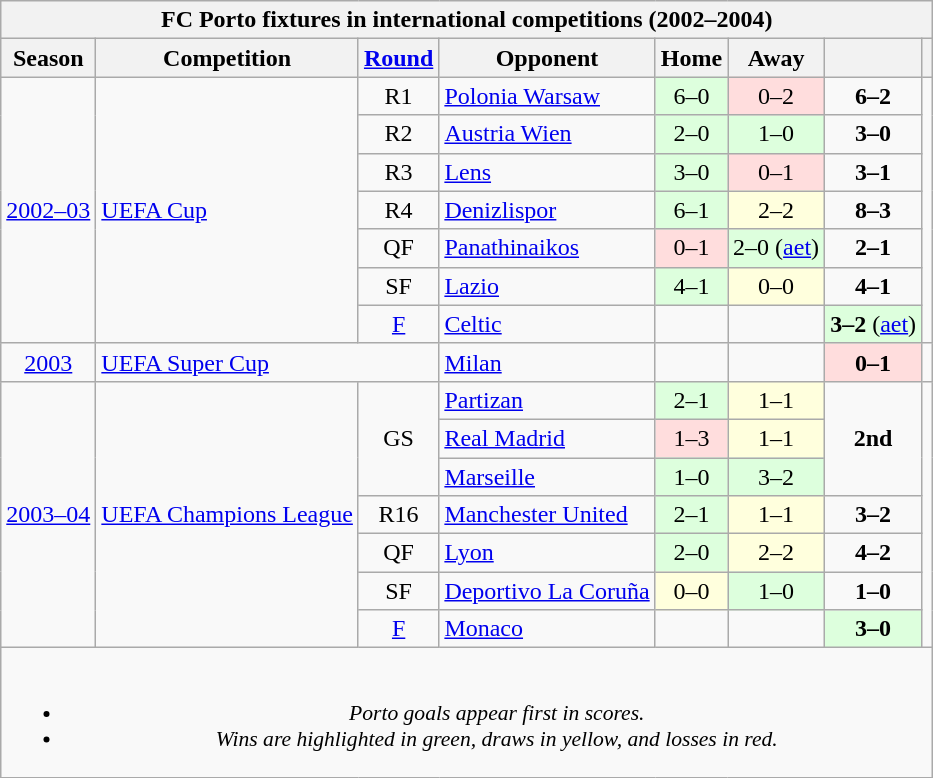<table class="wikitable collapsible collapsed" style="text-align: center;">
<tr>
<th colspan=8>FC Porto fixtures in international competitions (2002–2004)</th>
</tr>
<tr>
<th scope=col>Season</th>
<th scope=col>Competition</th>
<th scope=col><a href='#'>Round</a></th>
<th scope=col>Opponent</th>
<th scope=col>Home</th>
<th scope=col>Away</th>
<th scope=col></th>
<th scope=col></th>
</tr>
<tr>
<td rowspan=7><a href='#'>2002–03</a></td>
<td rowspan="7" style="text-align:left;"><a href='#'>UEFA Cup</a></td>
<td>R1</td>
<td align=left> <a href='#'>Polonia Warsaw</a></td>
<td style="background:#dfd;">6–0</td>
<td style="background:#fdd;">0–2</td>
<td><strong>6–2</strong></td>
<td rowspan=7></td>
</tr>
<tr>
<td>R2</td>
<td align=left> <a href='#'>Austria Wien</a></td>
<td style="background:#dfd;">2–0</td>
<td style="background:#dfd;">1–0</td>
<td><strong>3–0</strong></td>
</tr>
<tr>
<td>R3</td>
<td align=left> <a href='#'>Lens</a></td>
<td style="background:#dfd;">3–0</td>
<td style="background:#fdd;">0–1</td>
<td><strong>3–1</strong></td>
</tr>
<tr>
<td>R4</td>
<td align=left> <a href='#'>Denizlispor</a></td>
<td style="background:#dfd;">6–1</td>
<td style="background:#ffd;">2–2</td>
<td><strong>8–3</strong></td>
</tr>
<tr>
<td>QF</td>
<td align=left> <a href='#'>Panathinaikos</a></td>
<td style="background:#fdd;">0–1</td>
<td style="background:#dfd;">2–0 (<a href='#'>aet</a>)</td>
<td><strong>2–1</strong></td>
</tr>
<tr>
<td>SF</td>
<td align=left> <a href='#'>Lazio</a></td>
<td style="background:#dfd;">4–1</td>
<td style="background:#ffd;">0–0</td>
<td><strong>4–1</strong></td>
</tr>
<tr>
<td><a href='#'>F</a></td>
<td align=left> <a href='#'>Celtic</a></td>
<td></td>
<td></td>
<td style="background:#dfd;"><strong>3–2</strong> (<a href='#'>aet</a>)</td>
</tr>
<tr>
<td><a href='#'>2003</a></td>
<td colspan="2" style="text-align:left;"><a href='#'>UEFA Super Cup</a></td>
<td align=left> <a href='#'>Milan</a></td>
<td></td>
<td></td>
<td style="background:#fdd;"><strong>0–1</strong></td>
<td></td>
</tr>
<tr>
<td rowspan=7><a href='#'>2003–04</a></td>
<td rowspan="7" style="text-align:left;"><a href='#'>UEFA Champions League</a></td>
<td rowspan=3>GS</td>
<td align=left> <a href='#'>Partizan</a></td>
<td style="background:#dfd;">2–1</td>
<td style="background:#ffd;">1–1</td>
<td rowspan=3><strong>2nd</strong></td>
<td rowspan=7></td>
</tr>
<tr>
<td align=left> <a href='#'>Real Madrid</a></td>
<td style="background:#fdd;">1–3</td>
<td style="background:#ffd;">1–1</td>
</tr>
<tr>
<td align=left> <a href='#'>Marseille</a></td>
<td style="background:#dfd;">1–0</td>
<td style="background:#dfd;">3–2</td>
</tr>
<tr>
<td>R16</td>
<td align=left> <a href='#'>Manchester United</a></td>
<td style="background:#dfd;">2–1</td>
<td style="background:#ffd;">1–1</td>
<td><strong>3–2</strong></td>
</tr>
<tr>
<td>QF</td>
<td align=left> <a href='#'>Lyon</a></td>
<td style="background:#dfd;">2–0</td>
<td style="background:#ffd;">2–2</td>
<td><strong>4–2</strong></td>
</tr>
<tr>
<td>SF</td>
<td align=left> <a href='#'>Deportivo La Coruña</a></td>
<td style="background:#ffd;">0–0</td>
<td style="background:#dfd;">1–0</td>
<td><strong>1–0</strong></td>
</tr>
<tr>
<td><a href='#'>F</a></td>
<td align=left> <a href='#'>Monaco</a></td>
<td></td>
<td></td>
<td style="background:#dfd;"><strong>3–0</strong></td>
</tr>
<tr>
<td colspan=8 style="font-style:italic; font-size:90%"><br><ul><li>Porto goals appear first in scores.</li><li>Wins are highlighted in green, draws in yellow, and losses in red.</li></ul></td>
</tr>
</table>
